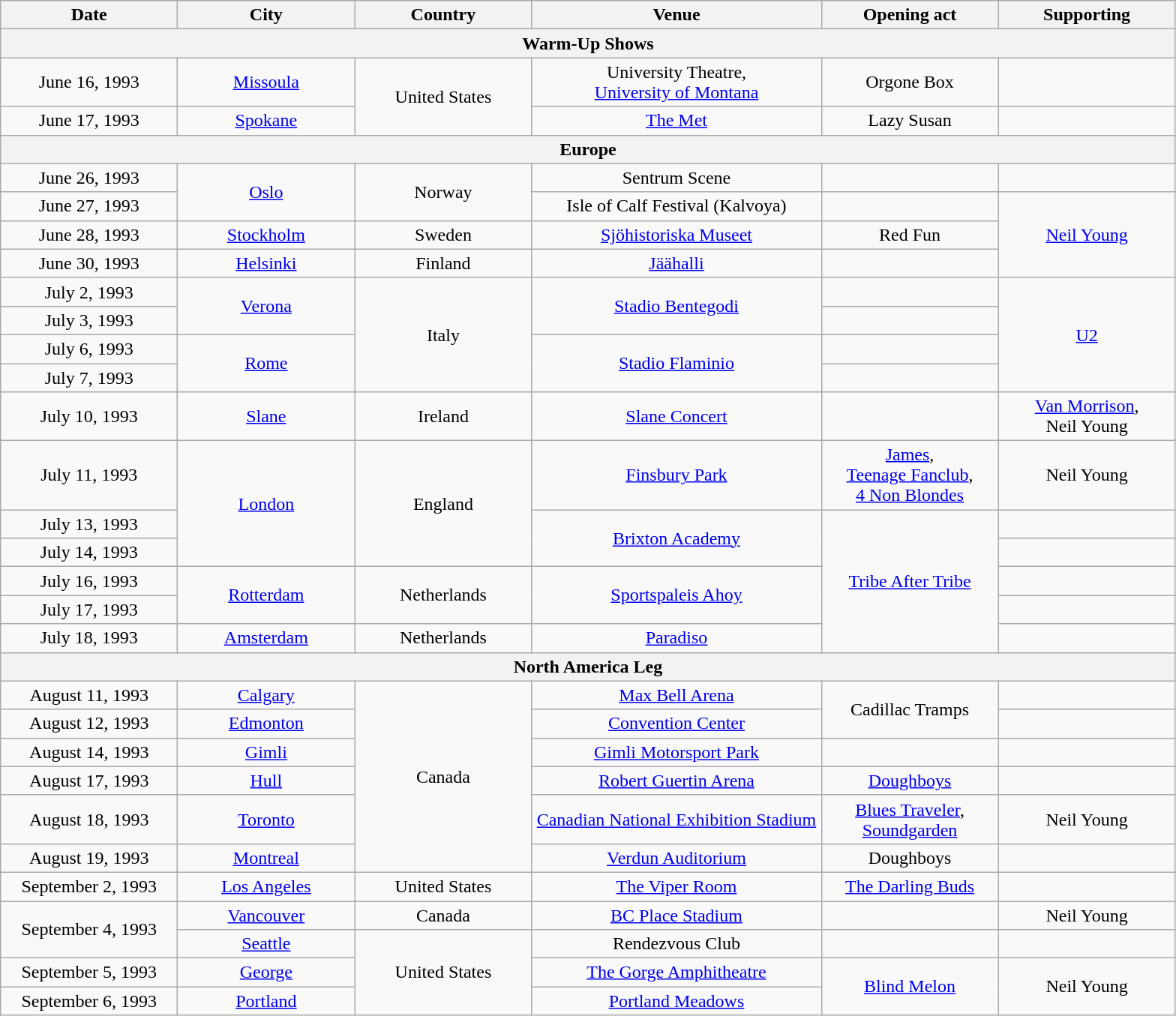<table class="wikitable" style="text-align:center;">
<tr>
<th style="width:150px;">Date</th>
<th style="width:150px;">City</th>
<th style="width:150px;">Country</th>
<th style="width:250px;">Venue</th>
<th style="width:150px;">Opening act</th>
<th style="width:150px;">Supporting</th>
</tr>
<tr>
<th colspan="6">Warm-Up Shows</th>
</tr>
<tr>
<td>June 16, 1993</td>
<td><a href='#'>Missoula</a></td>
<td rowspan="2">United States</td>
<td>University Theatre,<br><a href='#'>University of Montana</a></td>
<td>Orgone Box</td>
<td></td>
</tr>
<tr>
<td>June 17, 1993</td>
<td><a href='#'>Spokane</a></td>
<td><a href='#'>The Met</a></td>
<td>Lazy Susan</td>
<td></td>
</tr>
<tr>
<th colspan="6">Europe</th>
</tr>
<tr>
<td>June 26, 1993</td>
<td rowspan="2"><a href='#'>Oslo</a></td>
<td rowspan="2">Norway</td>
<td>Sentrum Scene</td>
<td></td>
<td></td>
</tr>
<tr>
<td>June 27, 1993</td>
<td>Isle of Calf Festival (Kalvoya)</td>
<td></td>
<td rowspan="3"><a href='#'>Neil Young</a></td>
</tr>
<tr>
<td>June 28, 1993</td>
<td><a href='#'>Stockholm</a></td>
<td>Sweden</td>
<td><a href='#'>Sjöhistoriska Museet</a></td>
<td>Red Fun</td>
</tr>
<tr>
<td>June 30, 1993</td>
<td><a href='#'>Helsinki</a></td>
<td>Finland</td>
<td><a href='#'>Jäähalli</a></td>
<td></td>
</tr>
<tr>
<td>July 2, 1993</td>
<td rowspan="2"><a href='#'>Verona</a></td>
<td rowspan="4">Italy</td>
<td rowspan="2"><a href='#'>Stadio Bentegodi</a></td>
<td></td>
<td rowspan="4"><a href='#'>U2</a></td>
</tr>
<tr>
<td>July 3, 1993</td>
<td></td>
</tr>
<tr>
<td>July 6, 1993</td>
<td rowspan="2"><a href='#'>Rome</a></td>
<td rowspan="2"><a href='#'>Stadio Flaminio</a></td>
<td></td>
</tr>
<tr>
<td>July 7, 1993</td>
<td></td>
</tr>
<tr>
<td>July 10, 1993</td>
<td><a href='#'>Slane</a></td>
<td>Ireland</td>
<td><a href='#'>Slane Concert</a></td>
<td></td>
<td><a href='#'>Van Morrison</a>,<br>Neil Young</td>
</tr>
<tr>
<td>July 11, 1993</td>
<td rowspan="3"><a href='#'>London</a></td>
<td rowspan="3">England</td>
<td><a href='#'>Finsbury Park</a></td>
<td><a href='#'>James</a>,<br><a href='#'>Teenage Fanclub</a>,<br><a href='#'>4 Non Blondes</a></td>
<td>Neil Young</td>
</tr>
<tr>
<td>July 13, 1993</td>
<td rowspan="2"><a href='#'>Brixton Academy</a></td>
<td rowspan="5"><a href='#'>Tribe After Tribe</a></td>
</tr>
<tr>
<td>July 14, 1993</td>
<td></td>
</tr>
<tr>
<td>July 16, 1993</td>
<td rowspan="2"><a href='#'>Rotterdam</a></td>
<td rowspan="2">Netherlands</td>
<td rowspan="2"><a href='#'>Sportspaleis Ahoy</a></td>
<td></td>
</tr>
<tr>
<td>July 17, 1993</td>
<td></td>
</tr>
<tr>
<td>July 18, 1993</td>
<td><a href='#'>Amsterdam</a></td>
<td>Netherlands</td>
<td><a href='#'>Paradiso</a></td>
</tr>
<tr>
<th colspan="6">North America Leg</th>
</tr>
<tr>
<td>August 11, 1993</td>
<td><a href='#'>Calgary</a></td>
<td rowspan="6">Canada</td>
<td><a href='#'>Max Bell Arena</a></td>
<td rowspan="2">Cadillac Tramps</td>
<td></td>
</tr>
<tr>
<td>August 12, 1993</td>
<td><a href='#'>Edmonton</a></td>
<td><a href='#'>Convention Center</a></td>
<td></td>
</tr>
<tr>
<td>August 14, 1993</td>
<td><a href='#'>Gimli</a></td>
<td><a href='#'>Gimli Motorsport Park</a></td>
<td></td>
<td></td>
</tr>
<tr>
<td>August 17, 1993</td>
<td><a href='#'>Hull</a></td>
<td><a href='#'>Robert Guertin Arena</a></td>
<td><a href='#'>Doughboys</a></td>
<td></td>
</tr>
<tr>
<td>August 18, 1993</td>
<td><a href='#'>Toronto</a></td>
<td><a href='#'>Canadian National Exhibition Stadium</a></td>
<td><a href='#'>Blues Traveler</a>, <a href='#'>Soundgarden</a></td>
<td>Neil Young</td>
</tr>
<tr>
<td>August 19, 1993</td>
<td><a href='#'>Montreal</a></td>
<td><a href='#'>Verdun Auditorium</a></td>
<td>Doughboys</td>
<td></td>
</tr>
<tr>
<td>September 2, 1993</td>
<td><a href='#'>Los Angeles</a></td>
<td>United States</td>
<td><a href='#'>The Viper Room</a></td>
<td><a href='#'>The Darling Buds</a></td>
<td></td>
</tr>
<tr>
<td rowspan="2">September 4, 1993</td>
<td><a href='#'>Vancouver</a></td>
<td>Canada</td>
<td><a href='#'>BC Place Stadium</a></td>
<td></td>
<td>Neil Young</td>
</tr>
<tr>
<td><a href='#'>Seattle</a></td>
<td rowspan="3">United States</td>
<td>Rendezvous Club</td>
<td></td>
<td></td>
</tr>
<tr>
<td>September 5, 1993</td>
<td><a href='#'>George</a></td>
<td><a href='#'>The Gorge Amphitheatre</a></td>
<td rowspan="2"><a href='#'>Blind Melon</a></td>
<td rowspan="2">Neil Young</td>
</tr>
<tr>
<td>September 6, 1993</td>
<td><a href='#'>Portland</a></td>
<td><a href='#'>Portland Meadows</a></td>
</tr>
</table>
